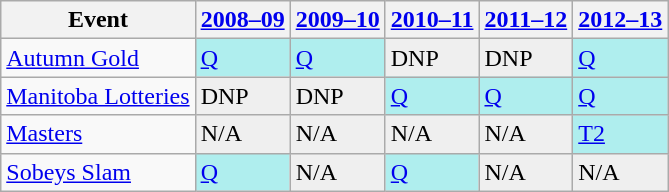<table class="wikitable" border="1">
<tr>
<th>Event</th>
<th><a href='#'>2008–09</a></th>
<th><a href='#'>2009–10</a></th>
<th><a href='#'>2010–11</a></th>
<th><a href='#'>2011–12</a></th>
<th><a href='#'>2012–13</a></th>
</tr>
<tr>
<td><a href='#'>Autumn Gold</a></td>
<td style="background:#afeeee;"><a href='#'>Q</a></td>
<td style="background:#afeeee;"><a href='#'>Q</a></td>
<td style="background:#EFEFEF;">DNP</td>
<td style="background:#EFEFEF;">DNP</td>
<td style="background:#afeeee;"><a href='#'>Q</a></td>
</tr>
<tr>
<td><a href='#'>Manitoba Lotteries</a></td>
<td style="background:#EFEFEF;">DNP</td>
<td style="background:#EFEFEF;">DNP</td>
<td style="background:#afeeee;"><a href='#'>Q</a></td>
<td style="background:#afeeee;"><a href='#'>Q</a></td>
<td style="background:#afeeee;"><a href='#'>Q</a></td>
</tr>
<tr>
<td><a href='#'>Masters</a></td>
<td style="background:#EFEFEF;">N/A</td>
<td style="background:#EFEFEF;">N/A</td>
<td style="background:#EFEFEF;">N/A</td>
<td style="background:#EFEFEF;">N/A</td>
<td style="background:#afeeee;"><a href='#'>T2</a></td>
</tr>
<tr>
<td><a href='#'>Sobeys Slam</a></td>
<td style="background:#afeeee;"><a href='#'>Q</a></td>
<td style="background:#EFEFEF;">N/A</td>
<td style="background:#afeeee;"><a href='#'>Q</a></td>
<td style="background:#EFEFEF;">N/A</td>
<td style="background:#EFEFEF;">N/A</td>
</tr>
</table>
